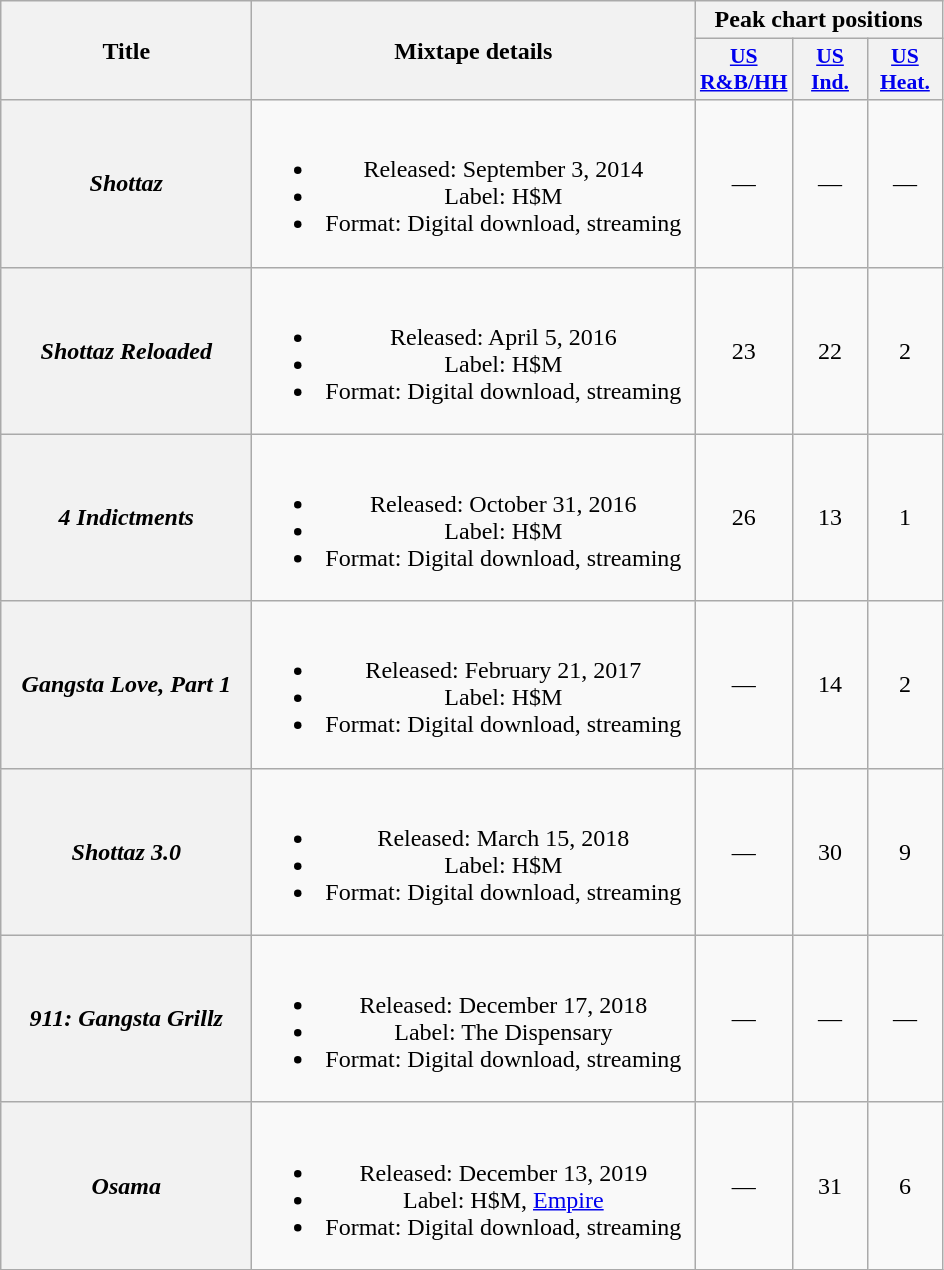<table class="wikitable plainrowheaders" style="text-align:center;">
<tr>
<th scope="col" rowspan="2" style="width:10em;">Title</th>
<th scope="col" rowspan="2" style="width:18em;">Mixtape details</th>
<th scope="col" colspan="3">Peak chart positions</th>
</tr>
<tr>
<th scope="col" style="width:3em;font-size:90%;"><a href='#'>US<br>R&B/HH</a><br></th>
<th scope="col" style="width:3em;font-size:90%;"><a href='#'>US<br>Ind.</a><br></th>
<th scope="col" style="width:3em;font-size:90%;"><a href='#'>US<br>Heat.</a><br></th>
</tr>
<tr>
<th scope="row"><em>Shottaz</em></th>
<td><br><ul><li>Released: September 3, 2014</li><li>Label: H$M</li><li>Format: Digital download, streaming</li></ul></td>
<td>—</td>
<td>—</td>
<td>—</td>
</tr>
<tr>
<th scope="row"><em>Shottaz Reloaded</em></th>
<td><br><ul><li>Released: April 5, 2016</li><li>Label: H$M</li><li>Format: Digital download, streaming</li></ul></td>
<td>23</td>
<td>22</td>
<td>2</td>
</tr>
<tr>
<th scope="row"><em>4 Indictments</em></th>
<td><br><ul><li>Released: October 31, 2016</li><li>Label: H$M</li><li>Format: Digital download, streaming</li></ul></td>
<td>26</td>
<td>13</td>
<td>1</td>
</tr>
<tr>
<th scope="row"><em>Gangsta Love, Part 1</em></th>
<td><br><ul><li>Released: February 21, 2017</li><li>Label: H$M</li><li>Format: Digital download, streaming</li></ul></td>
<td>—</td>
<td>14</td>
<td>2</td>
</tr>
<tr>
<th scope="row"><em>Shottaz 3.0</em></th>
<td><br><ul><li>Released: March 15, 2018</li><li>Label: H$M</li><li>Format: Digital download, streaming</li></ul></td>
<td>—</td>
<td>30</td>
<td>9</td>
</tr>
<tr>
<th scope="row"><em>911: Gangsta Grillz</em></th>
<td><br><ul><li>Released: December 17, 2018</li><li>Label: The Dispensary</li><li>Format: Digital download, streaming</li></ul></td>
<td>—</td>
<td>—</td>
<td>—</td>
</tr>
<tr>
<th scope="row"><em>Osama</em></th>
<td><br><ul><li>Released: December 13, 2019</li><li>Label: H$M, <a href='#'>Empire</a></li><li>Format: Digital download, streaming</li></ul></td>
<td>—</td>
<td>31</td>
<td>6</td>
</tr>
</table>
